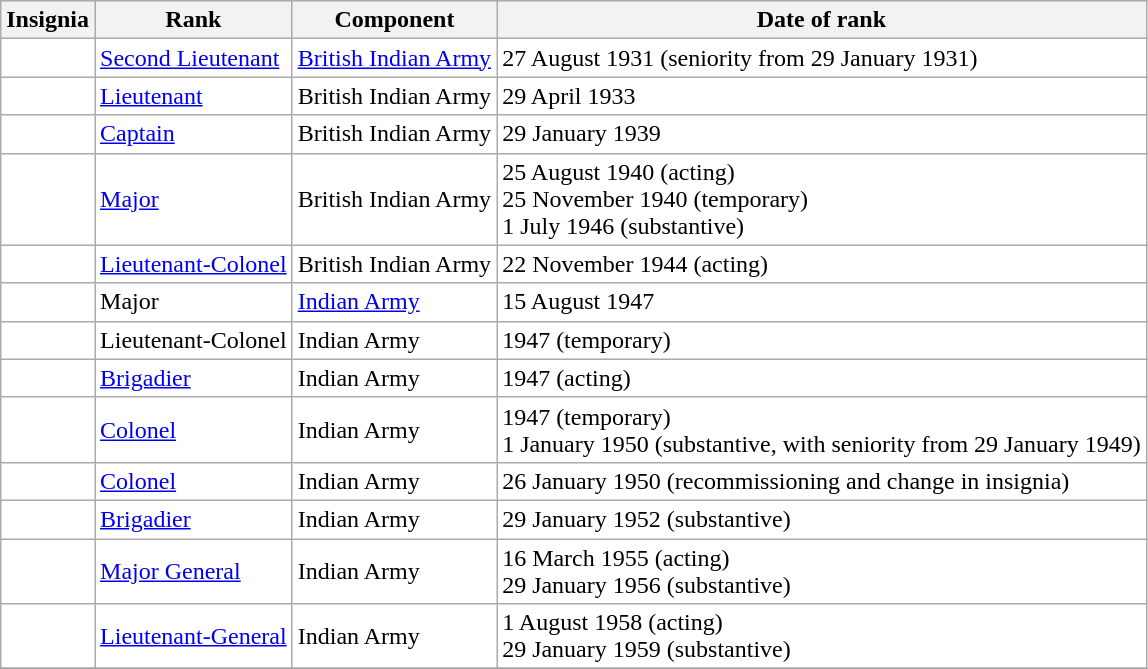<table class="wikitable" style="background:white">
<tr>
<th>Insignia</th>
<th>Rank</th>
<th>Component</th>
<th>Date of rank</th>
</tr>
<tr>
<td align="center"></td>
<td><a href='#'>Second Lieutenant</a></td>
<td><a href='#'>British Indian Army</a></td>
<td>27 August 1931 (seniority from 29 January 1931)</td>
</tr>
<tr>
<td align="center"></td>
<td><a href='#'>Lieutenant</a></td>
<td>British Indian Army</td>
<td>29 April 1933</td>
</tr>
<tr>
<td align="center"></td>
<td><a href='#'>Captain</a></td>
<td>British Indian Army</td>
<td>29 January 1939</td>
</tr>
<tr>
<td align="center"></td>
<td><a href='#'>Major</a></td>
<td>British Indian Army</td>
<td>25 August 1940 (acting)<br>25 November 1940 (temporary)<br>1 July 1946 (substantive)</td>
</tr>
<tr>
<td align="center"></td>
<td><a href='#'>Lieutenant-Colonel</a></td>
<td>British Indian Army</td>
<td>22 November 1944 (acting)</td>
</tr>
<tr>
<td align="center"></td>
<td>Major</td>
<td><a href='#'>Indian Army</a></td>
<td>15 August 1947</td>
</tr>
<tr>
<td align="center"></td>
<td>Lieutenant-Colonel</td>
<td>Indian Army</td>
<td>1947 (temporary)</td>
</tr>
<tr>
<td align="center"></td>
<td><a href='#'>Brigadier</a></td>
<td>Indian Army</td>
<td>1947 (acting)</td>
</tr>
<tr>
<td align="center"></td>
<td><a href='#'>Colonel</a></td>
<td>Indian Army</td>
<td>1947 (temporary)<br>1 January 1950 (substantive, with seniority from 29 January 1949)</td>
</tr>
<tr>
<td align="center"></td>
<td><a href='#'>Colonel</a></td>
<td>Indian Army</td>
<td>26 January 1950 (recommissioning and change in insignia)</td>
</tr>
<tr>
<td align="center"></td>
<td><a href='#'>Brigadier</a></td>
<td>Indian Army</td>
<td>29 January 1952 (substantive)</td>
</tr>
<tr>
<td align="center"></td>
<td><a href='#'>Major General</a></td>
<td>Indian Army</td>
<td>16 March 1955 (acting)<br>29 January 1956 (substantive)</td>
</tr>
<tr>
<td align="center"></td>
<td><a href='#'>Lieutenant-General</a></td>
<td>Indian Army</td>
<td>1 August 1958 (acting)<br>29 January 1959 (substantive)</td>
</tr>
<tr>
</tr>
</table>
